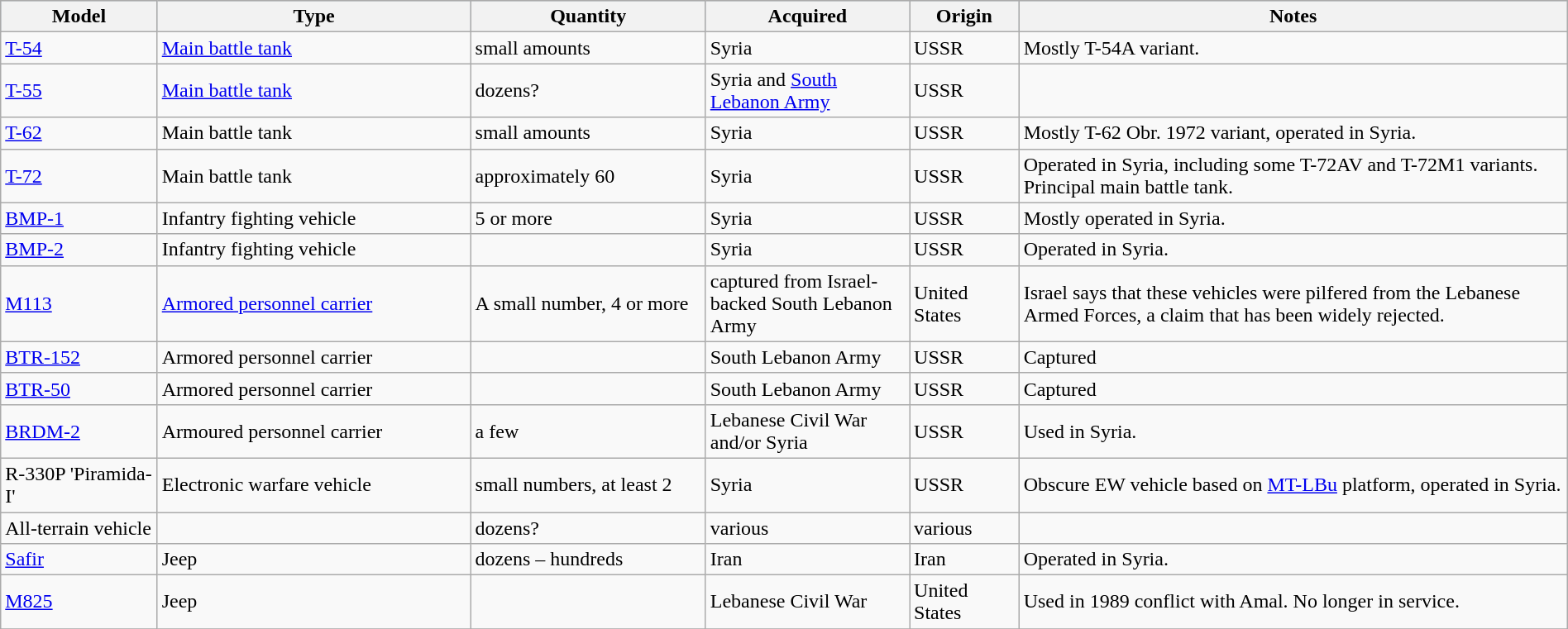<table class="wikitable" style="width:100%;">
<tr style="background:#aabccc;">
<th style="width:10%;">Model</th>
<th style="width:20%;">Type</th>
<th style="width:15%;">Quantity</th>
<th style="width:13%;">Acquired</th>
<th style="width:7%;">Origin</th>
<th>Notes</th>
</tr>
<tr>
<td><a href='#'>T-54</a></td>
<td><a href='#'>Main battle tank</a></td>
<td>small amounts</td>
<td>Syria</td>
<td>USSR</td>
<td>Mostly T-54A variant.</td>
</tr>
<tr>
<td><a href='#'>T-55</a></td>
<td><a href='#'>Main battle tank</a></td>
<td>dozens?</td>
<td>Syria and <a href='#'>South Lebanon Army</a></td>
<td>USSR</td>
<td></td>
</tr>
<tr>
<td><a href='#'>T-62</a></td>
<td>Main battle tank</td>
<td>small amounts</td>
<td>Syria</td>
<td>USSR</td>
<td>Mostly T-62 Obr. 1972 variant, operated in Syria.</td>
</tr>
<tr>
<td><a href='#'>T-72</a></td>
<td>Main battle tank</td>
<td>approximately 60</td>
<td>Syria</td>
<td>USSR</td>
<td>Operated in Syria, including some T-72AV and T-72M1 variants. Principal main battle tank.</td>
</tr>
<tr>
<td><a href='#'>BMP-1</a></td>
<td>Infantry fighting vehicle</td>
<td>5 or more</td>
<td>Syria</td>
<td>USSR</td>
<td>Mostly operated in Syria.</td>
</tr>
<tr>
<td><a href='#'>BMP-2</a></td>
<td>Infantry fighting vehicle</td>
<td></td>
<td>Syria</td>
<td>USSR</td>
<td>Operated in Syria.</td>
</tr>
<tr>
<td><a href='#'>M113</a></td>
<td><a href='#'>Armored personnel carrier</a></td>
<td>A small number, 4 or more</td>
<td>captured from Israel-backed South Lebanon Army</td>
<td>United States</td>
<td>Israel says that these vehicles were pilfered from the Lebanese Armed Forces, a claim that has been widely rejected.</td>
</tr>
<tr>
<td><a href='#'>BTR-152</a></td>
<td>Armored personnel carrier</td>
<td></td>
<td>South Lebanon Army</td>
<td>USSR</td>
<td>Captured</td>
</tr>
<tr>
<td><a href='#'>BTR-50</a></td>
<td>Armored personnel carrier</td>
<td></td>
<td>South Lebanon Army</td>
<td>USSR</td>
<td>Captured</td>
</tr>
<tr>
<td><a href='#'>BRDM-2</a></td>
<td>Armoured personnel carrier</td>
<td>a few</td>
<td>Lebanese Civil War and/or Syria</td>
<td>USSR</td>
<td>Used in Syria.</td>
</tr>
<tr>
<td>R-330P 'Piramida-I'</td>
<td>Electronic warfare vehicle</td>
<td>small numbers, at least 2</td>
<td>Syria</td>
<td>USSR</td>
<td>Obscure EW vehicle based on <a href='#'>MT-LBu</a> platform, operated in Syria.</td>
</tr>
<tr>
<td>All-terrain vehicle</td>
<td></td>
<td>dozens?</td>
<td>various</td>
<td>various</td>
<td></td>
</tr>
<tr>
<td><a href='#'>Safir</a></td>
<td>Jeep</td>
<td>dozens – hundreds</td>
<td>Iran</td>
<td>Iran</td>
<td>Operated in Syria.</td>
</tr>
<tr>
<td><a href='#'>M825</a></td>
<td>Jeep</td>
<td></td>
<td>Lebanese Civil War</td>
<td>United States</td>
<td>Used in 1989 conflict with Amal. No longer in service.</td>
</tr>
<tr>
</tr>
</table>
